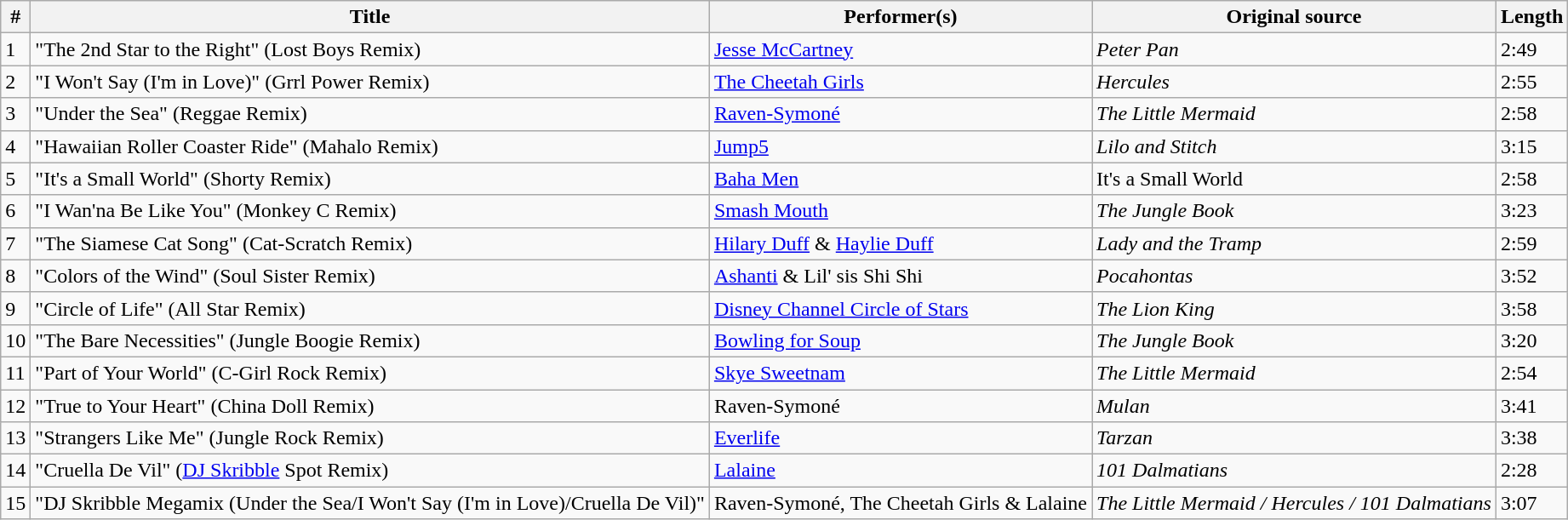<table class="wikitable" style="font-size: 100%">
<tr>
<th>#</th>
<th>Title</th>
<th>Performer(s)</th>
<th>Original source</th>
<th>Length</th>
</tr>
<tr>
<td>1</td>
<td>"The 2nd Star to the Right" (Lost Boys Remix)</td>
<td><a href='#'>Jesse McCartney</a></td>
<td><em>Peter Pan</em></td>
<td>2:49</td>
</tr>
<tr>
<td>2</td>
<td>"I Won't Say (I'm in Love)" (Grrl Power Remix)</td>
<td><a href='#'>The Cheetah Girls</a></td>
<td><em>Hercules</em></td>
<td>2:55</td>
</tr>
<tr>
<td>3</td>
<td>"Under the Sea" (Reggae Remix)</td>
<td><a href='#'>Raven-Symoné</a></td>
<td><em>The Little Mermaid</em></td>
<td>2:58</td>
</tr>
<tr>
<td>4</td>
<td>"Hawaiian Roller Coaster Ride" (Mahalo Remix)</td>
<td><a href='#'>Jump5</a></td>
<td><em>Lilo and Stitch</em></td>
<td>3:15</td>
</tr>
<tr>
<td>5</td>
<td>"It's a Small World" (Shorty Remix)</td>
<td><a href='#'>Baha Men</a></td>
<td>It's a Small World</td>
<td>2:58</td>
</tr>
<tr>
<td>6</td>
<td>"I Wan'na Be Like You" (Monkey C Remix)</td>
<td><a href='#'>Smash Mouth</a></td>
<td><em>The Jungle Book</em></td>
<td>3:23</td>
</tr>
<tr>
<td>7</td>
<td>"The Siamese Cat Song" (Cat-Scratch Remix)</td>
<td><a href='#'>Hilary Duff</a> & <a href='#'>Haylie Duff</a></td>
<td><em>Lady and the Tramp</em></td>
<td>2:59</td>
</tr>
<tr>
<td>8</td>
<td>"Colors of the Wind" (Soul Sister Remix)</td>
<td><a href='#'>Ashanti</a> & Lil' sis Shi Shi</td>
<td><em>Pocahontas</em></td>
<td>3:52</td>
</tr>
<tr>
<td>9</td>
<td>"Circle of Life" (All Star Remix)</td>
<td><a href='#'>Disney Channel Circle of Stars</a></td>
<td><em>The Lion King</em></td>
<td>3:58</td>
</tr>
<tr>
<td>10</td>
<td>"The Bare Necessities" (Jungle Boogie Remix)</td>
<td><a href='#'>Bowling for Soup</a></td>
<td><em>The Jungle Book</em></td>
<td>3:20</td>
</tr>
<tr>
<td>11</td>
<td>"Part of Your World" (C-Girl Rock Remix)</td>
<td><a href='#'>Skye Sweetnam</a></td>
<td><em>The Little Mermaid</em></td>
<td>2:54</td>
</tr>
<tr>
<td>12</td>
<td>"True to Your Heart" (China Doll Remix)</td>
<td>Raven-Symoné</td>
<td><em>Mulan</em></td>
<td>3:41</td>
</tr>
<tr>
<td>13</td>
<td>"Strangers Like Me" (Jungle Rock Remix)</td>
<td><a href='#'>Everlife</a></td>
<td><em>Tarzan</em></td>
<td>3:38</td>
</tr>
<tr>
<td>14</td>
<td>"Cruella De Vil" (<a href='#'>DJ Skribble</a> Spot Remix)</td>
<td><a href='#'>Lalaine</a></td>
<td><em>101 Dalmatians</em></td>
<td>2:28</td>
</tr>
<tr>
<td>15</td>
<td>"DJ Skribble Megamix (Under the Sea/I Won't Say (I'm in Love)/Cruella De Vil)"</td>
<td>Raven-Symoné, The Cheetah Girls & Lalaine</td>
<td><em>The Little Mermaid / Hercules / 101 Dalmatians</em></td>
<td>3:07</td>
</tr>
</table>
